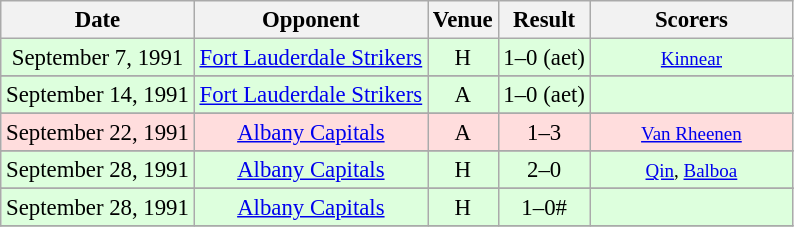<table class="wikitable" style="font-size:95%; text-align:center">
<tr>
<th>Date</th>
<th>Opponent</th>
<th>Venue</th>
<th>Result</th>
<th>Scorers</th>
</tr>
<tr bgcolor="#ddffdd">
<td>September 7, 1991</td>
<td><a href='#'>Fort Lauderdale Strikers</a></td>
<td>H</td>
<td>1–0 (aet)</td>
<td><small><a href='#'>Kinnear</a></small></td>
</tr>
<tr>
</tr>
<tr bgcolor="#ddffdd">
<td>September 14, 1991</td>
<td><a href='#'>Fort Lauderdale Strikers</a></td>
<td>A</td>
<td>1–0 (aet)</td>
<td><small></small></td>
</tr>
<tr>
</tr>
<tr bgcolor="#ffdddd">
<td>September 22, 1991</td>
<td><a href='#'>Albany Capitals</a></td>
<td>A</td>
<td>1–3</td>
<td>        <small><a href='#'>Van Rheenen</a></small>        </td>
</tr>
<tr>
</tr>
<tr bgcolor="#ddffdd">
<td>September 28, 1991</td>
<td><a href='#'>Albany Capitals</a></td>
<td>H</td>
<td>2–0</td>
<td><small><a href='#'>Qin</a>, <a href='#'>Balboa</a></small></td>
</tr>
<tr>
</tr>
<tr bgcolor="#ddffdd">
<td>September 28, 1991</td>
<td><a href='#'>Albany Capitals</a></td>
<td>H</td>
<td>1–0#</td>
<td><small></small></td>
</tr>
<tr>
</tr>
</table>
